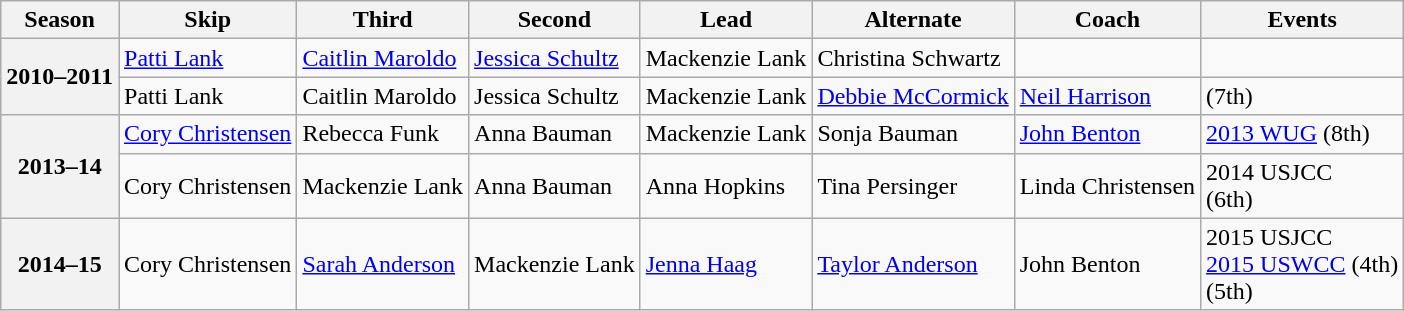<table class="wikitable">
<tr>
<th scope="col">Season</th>
<th scope="col">Skip</th>
<th scope="col">Third</th>
<th scope="col">Second</th>
<th scope="col">Lead</th>
<th scope="col">Alternate</th>
<th scope="col">Coach</th>
<th scope="col">Events</th>
</tr>
<tr>
<th scope="row" rowspan=2>2010–2011</th>
<td><a href='#'>Patti Lank</a></td>
<td><a href='#'>Caitlin Maroldo</a></td>
<td><a href='#'>Jessica Schultz</a></td>
<td>Mackenzie Lank</td>
<td>Christina Schwartz</td>
<td></td>
<td> </td>
</tr>
<tr>
<td>Patti Lank</td>
<td>Caitlin Maroldo</td>
<td>Jessica Schultz</td>
<td>Mackenzie Lank</td>
<td><a href='#'>Debbie McCormick</a></td>
<td><a href='#'>Neil Harrison</a></td>
<td> (7th)</td>
</tr>
<tr>
<th scope="row" rowspan=2>2013–14</th>
<td><a href='#'>Cory Christensen</a></td>
<td>Rebecca Funk</td>
<td>Anna Bauman</td>
<td>Mackenzie Lank</td>
<td>Sonja Bauman</td>
<td><a href='#'>John Benton</a></td>
<td><a href='#'>2013 WUG</a> (8th)</td>
</tr>
<tr>
<td>Cory Christensen</td>
<td>Mackenzie Lank</td>
<td>Anna Bauman</td>
<td>Anna Hopkins</td>
<td>Tina Persinger</td>
<td>Linda Christensen</td>
<td>2014 USJCC <br> (6th)</td>
</tr>
<tr>
<th scope="row">2014–15</th>
<td>Cory Christensen</td>
<td><a href='#'>Sarah Anderson</a></td>
<td>Mackenzie Lank</td>
<td><a href='#'>Jenna Haag</a></td>
<td><a href='#'>Taylor Anderson</a></td>
<td>John Benton</td>
<td>2015 USJCC <br><a href='#'>2015 USWCC</a> (4th)<br> (5th)</td>
</tr>
</table>
